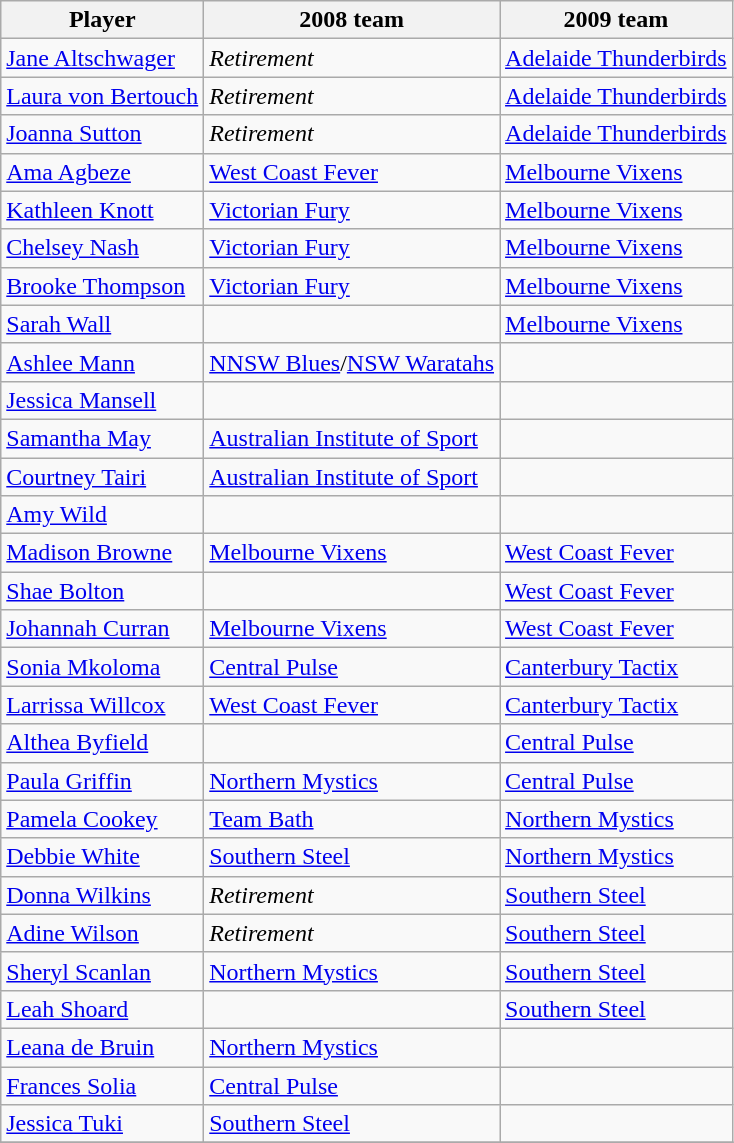<table class="wikitable collapsible">
<tr>
<th>Player</th>
<th>2008 team</th>
<th>2009 team</th>
</tr>
<tr>
<td> <a href='#'>Jane Altschwager</a></td>
<td><em>Retirement</em></td>
<td><a href='#'>Adelaide Thunderbirds</a></td>
</tr>
<tr>
<td> <a href='#'>Laura von Bertouch</a></td>
<td><em>Retirement</em></td>
<td><a href='#'>Adelaide Thunderbirds</a></td>
</tr>
<tr>
<td> <a href='#'>Joanna Sutton</a></td>
<td><em>Retirement</em></td>
<td><a href='#'>Adelaide Thunderbirds</a></td>
</tr>
<tr>
<td> <a href='#'>Ama Agbeze</a></td>
<td><a href='#'>West Coast Fever</a></td>
<td><a href='#'>Melbourne Vixens</a></td>
</tr>
<tr>
<td> <a href='#'>Kathleen Knott</a></td>
<td><a href='#'>Victorian Fury</a></td>
<td><a href='#'>Melbourne Vixens</a></td>
</tr>
<tr>
<td> <a href='#'>Chelsey Nash</a></td>
<td><a href='#'>Victorian Fury</a></td>
<td><a href='#'>Melbourne Vixens</a></td>
</tr>
<tr>
<td> <a href='#'>Brooke Thompson</a></td>
<td><a href='#'>Victorian Fury</a></td>
<td><a href='#'>Melbourne Vixens</a></td>
</tr>
<tr>
<td> <a href='#'>Sarah Wall</a></td>
<td></td>
<td><a href='#'>Melbourne Vixens</a></td>
</tr>
<tr>
<td> <a href='#'>Ashlee Mann</a></td>
<td><a href='#'>NNSW Blues</a>/<a href='#'>NSW Waratahs</a></td>
<td></td>
</tr>
<tr>
<td> <a href='#'>Jessica Mansell</a></td>
<td></td>
<td></td>
</tr>
<tr>
<td> <a href='#'>Samantha May</a></td>
<td><a href='#'>Australian Institute of Sport</a></td>
<td></td>
</tr>
<tr>
<td> <a href='#'>Courtney Tairi</a></td>
<td><a href='#'>Australian Institute of Sport</a></td>
<td></td>
</tr>
<tr>
<td> <a href='#'>Amy Wild</a></td>
<td></td>
<td></td>
</tr>
<tr>
<td> <a href='#'>Madison Browne</a></td>
<td><a href='#'>Melbourne Vixens</a></td>
<td><a href='#'>West Coast Fever</a></td>
</tr>
<tr>
<td> <a href='#'>Shae Bolton</a></td>
<td></td>
<td><a href='#'>West Coast Fever</a></td>
</tr>
<tr>
<td> <a href='#'>Johannah Curran</a></td>
<td><a href='#'>Melbourne Vixens</a></td>
<td><a href='#'>West Coast Fever</a></td>
</tr>
<tr>
<td> <a href='#'>Sonia Mkoloma</a></td>
<td><a href='#'>Central Pulse</a></td>
<td><a href='#'>Canterbury Tactix</a></td>
</tr>
<tr>
<td> <a href='#'>Larrissa Willcox</a></td>
<td><a href='#'>West Coast Fever</a></td>
<td><a href='#'>Canterbury Tactix</a></td>
</tr>
<tr>
<td> <a href='#'>Althea Byfield</a></td>
<td></td>
<td><a href='#'>Central Pulse</a></td>
</tr>
<tr>
<td> <a href='#'>Paula Griffin</a></td>
<td><a href='#'>Northern Mystics</a></td>
<td><a href='#'>Central Pulse</a></td>
</tr>
<tr>
<td> <a href='#'>Pamela Cookey</a></td>
<td><a href='#'>Team Bath</a></td>
<td><a href='#'>Northern Mystics</a></td>
</tr>
<tr>
<td> <a href='#'>Debbie White</a></td>
<td><a href='#'>Southern Steel</a></td>
<td><a href='#'>Northern Mystics</a></td>
</tr>
<tr>
<td> <a href='#'>Donna Wilkins</a></td>
<td><em>Retirement</em></td>
<td><a href='#'>Southern Steel</a></td>
</tr>
<tr>
<td> <a href='#'>Adine Wilson</a></td>
<td><em>Retirement</em></td>
<td><a href='#'>Southern Steel</a></td>
</tr>
<tr>
<td> <a href='#'>Sheryl Scanlan</a></td>
<td><a href='#'>Northern Mystics</a></td>
<td><a href='#'>Southern Steel</a></td>
</tr>
<tr>
<td> <a href='#'>Leah Shoard</a></td>
<td></td>
<td><a href='#'>Southern Steel</a></td>
</tr>
<tr>
<td> <a href='#'>Leana de Bruin</a></td>
<td><a href='#'>Northern Mystics</a></td>
<td></td>
</tr>
<tr>
<td> <a href='#'>Frances Solia</a></td>
<td><a href='#'>Central Pulse</a></td>
<td></td>
</tr>
<tr>
<td> <a href='#'>Jessica Tuki</a></td>
<td><a href='#'>Southern Steel</a></td>
<td></td>
</tr>
<tr>
</tr>
</table>
